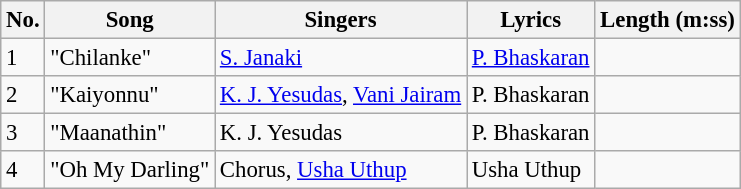<table class="wikitable" style="font-size:95%;">
<tr>
<th>No.</th>
<th>Song</th>
<th>Singers</th>
<th>Lyrics</th>
<th>Length (m:ss)</th>
</tr>
<tr>
<td>1</td>
<td>"Chilanke"</td>
<td><a href='#'>S. Janaki</a></td>
<td><a href='#'>P. Bhaskaran</a></td>
<td></td>
</tr>
<tr>
<td>2</td>
<td>"Kaiyonnu"</td>
<td><a href='#'>K. J. Yesudas</a>, <a href='#'>Vani Jairam</a></td>
<td>P. Bhaskaran</td>
<td></td>
</tr>
<tr>
<td>3</td>
<td>"Maanathin"</td>
<td>K. J. Yesudas</td>
<td>P. Bhaskaran</td>
<td></td>
</tr>
<tr>
<td>4</td>
<td>"Oh My Darling"</td>
<td>Chorus, <a href='#'>Usha Uthup</a></td>
<td>Usha Uthup</td>
<td></td>
</tr>
</table>
